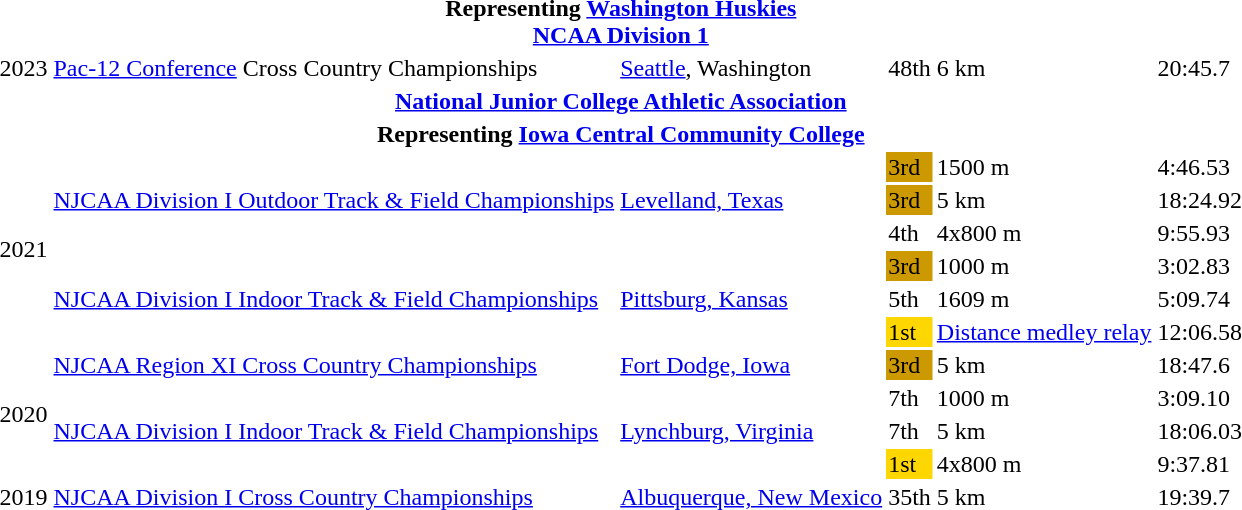<table>
<tr>
<th colspan="9">Representing <a href='#'>Washington Huskies</a><br><a href='#'>NCAA Division 1</a></th>
</tr>
<tr>
<td rowspan=1>2023</td>
<td><a href='#'>Pac-12 Conference</a> Cross Country Championships</td>
<td><a href='#'>Seattle</a>, Washington</td>
<td>48th</td>
<td>6 km</td>
<td>20:45.7</td>
</tr>
<tr>
<th colspan="9"><a href='#'>National Junior College Athletic Association</a></th>
</tr>
<tr>
<th colspan="9">Representing <a href='#'>Iowa Central Community College</a></th>
</tr>
<tr>
<td rowspan=6>2021</td>
<td rowspan=3><a href='#'>NJCAA Division I Outdoor Track & Field Championships</a></td>
<td rowspan=3><a href='#'>Levelland, Texas</a></td>
<td bgcolor=cc9900>3rd</td>
<td>1500 m</td>
<td>4:46.53</td>
</tr>
<tr>
<td bgcolor=cc9900>3rd</td>
<td>5 km</td>
<td>18:24.92</td>
</tr>
<tr>
<td>4th</td>
<td>4x800 m</td>
<td>9:55.93</td>
</tr>
<tr>
<td rowspan=3><a href='#'>NJCAA Division I Indoor Track & Field Championships</a></td>
<td rowspan=3><a href='#'>Pittsburg, Kansas</a></td>
<td bgcolor=cc9900>3rd</td>
<td>1000 m</td>
<td>3:02.83</td>
</tr>
<tr>
<td>5th</td>
<td>1609 m</td>
<td>5:09.74</td>
</tr>
<tr>
<td bgcolor=gold>1st</td>
<td><a href='#'>Distance medley relay</a></td>
<td>12:06.58</td>
</tr>
<tr>
<td rowspan=4>2020</td>
<td rowspan=1><a href='#'>NJCAA Region XI Cross Country Championships</a></td>
<td rowspan=1><a href='#'>Fort Dodge, Iowa</a></td>
<td bgcolor=cc9900>3rd</td>
<td>5 km</td>
<td>18:47.6</td>
</tr>
<tr>
<td rowspan=3><a href='#'>NJCAA Division I Indoor Track & Field Championships</a></td>
<td rowspan=3><a href='#'>Lynchburg, Virginia</a></td>
<td>7th</td>
<td>1000 m</td>
<td>3:09.10</td>
</tr>
<tr>
<td>7th</td>
<td>5 km</td>
<td>18:06.03</td>
</tr>
<tr>
<td bgcolor=gold>1st</td>
<td>4x800 m</td>
<td>9:37.81</td>
</tr>
<tr>
<td>2019</td>
<td><a href='#'>NJCAA Division I Cross Country Championships</a></td>
<td><a href='#'>Albuquerque, New Mexico</a></td>
<td>35th</td>
<td>5 km</td>
<td>19:39.7</td>
</tr>
</table>
